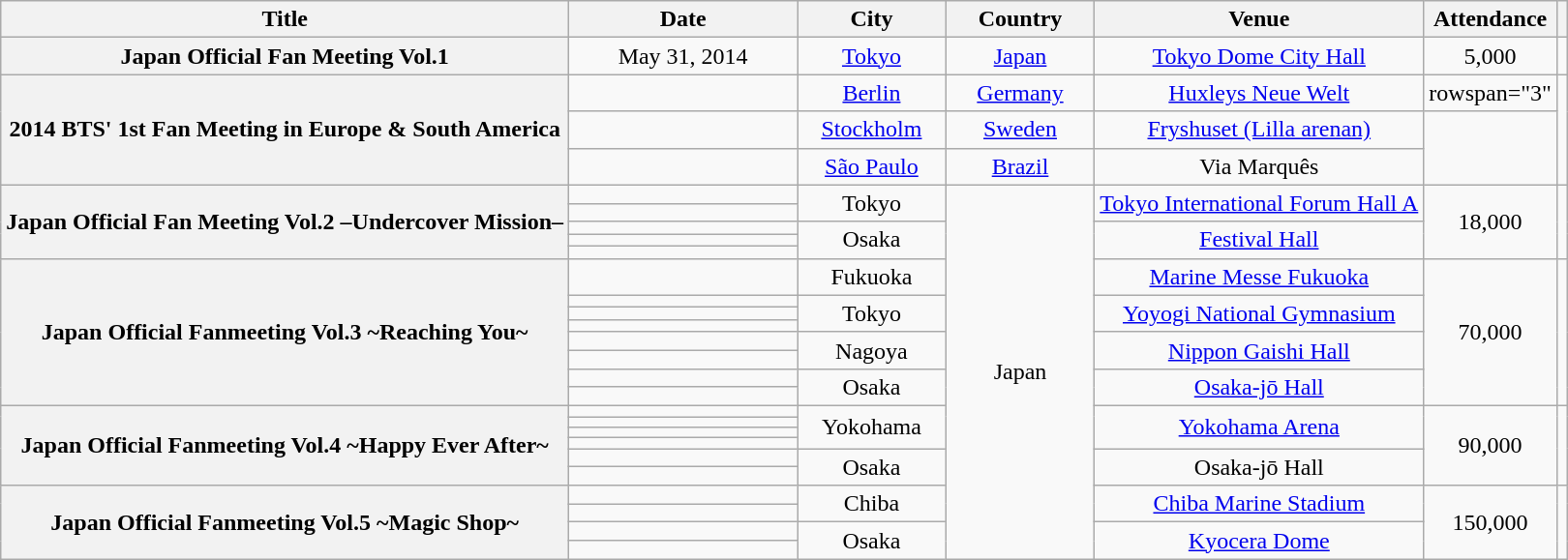<table class="wikitable plainrowheaders" style="text-align:center;">
<tr>
<th scope="col">Title</th>
<th scope="col" width="150">Date</th>
<th scope="col" width="95">City</th>
<th scope="col" width="95">Country</th>
<th scope="col">Venue</th>
<th scope="col">Attendance</th>
<th scope="col" class="unsortable"></th>
</tr>
<tr>
<th scope="row">Japan Official Fan Meeting Vol.1</th>
<td>May 31, 2014</td>
<td><a href='#'>Tokyo</a></td>
<td><a href='#'>Japan</a></td>
<td><a href='#'>Tokyo Dome City Hall</a></td>
<td>5,000</td>
<td style="text-align:center;"></td>
</tr>
<tr>
<th scope="row" rowspan="3">2014 BTS' 1st Fan Meeting in Europe & South America <br> <RWeL8?></th>
<td></td>
<td><a href='#'>Berlin</a></td>
<td><a href='#'>Germany</a></td>
<td><a href='#'>Huxleys Neue Welt</a></td>
<td>rowspan="3" </td>
<td rowspan="3"></td>
</tr>
<tr>
<td></td>
<td><a href='#'>Stockholm</a></td>
<td><a href='#'>Sweden</a></td>
<td><a href='#'>Fryshuset (Lilla arenan)</a></td>
</tr>
<tr>
<td></td>
<td><a href='#'>São Paulo</a></td>
<td><a href='#'>Brazil</a></td>
<td>Via Marquês</td>
</tr>
<tr>
<th scope="row" rowspan="5">Japan Official Fan Meeting Vol.2 –Undercover Mission–</th>
<td></td>
<td rowspan="2">Tokyo</td>
<td rowspan="23">Japan</td>
<td rowspan="2"><a href='#'>Tokyo International Forum Hall A</a></td>
<td rowspan="5">18,000</td>
<td rowspan="5"></td>
</tr>
<tr>
<td></td>
</tr>
<tr>
<td></td>
<td rowspan="3">Osaka</td>
<td rowspan="3"><a href='#'>Festival Hall</a></td>
</tr>
<tr>
<td></td>
</tr>
<tr>
<td></td>
</tr>
<tr>
<th scope="row" rowspan="8">Japan Official Fanmeeting Vol.3 ~Reaching You~</th>
<td></td>
<td>Fukuoka</td>
<td><a href='#'>Marine Messe Fukuoka</a></td>
<td rowspan="8">70,000</td>
<td rowspan="8"></td>
</tr>
<tr>
<td></td>
<td rowspan="3">Tokyo</td>
<td rowspan="3"><a href='#'>Yoyogi National Gymnasium</a></td>
</tr>
<tr>
<td></td>
</tr>
<tr>
<td></td>
</tr>
<tr>
<td></td>
<td rowspan="2">Nagoya</td>
<td rowspan="2"><a href='#'>Nippon Gaishi Hall</a></td>
</tr>
<tr>
<td></td>
</tr>
<tr>
<td></td>
<td rowspan="2">Osaka</td>
<td rowspan="2"><a href='#'>Osaka-jō Hall</a></td>
</tr>
<tr>
<td></td>
</tr>
<tr>
<th scope="row" rowspan="6">Japan Official Fanmeeting Vol.4 ~Happy Ever After~</th>
<td></td>
<td rowspan="4">Yokohama</td>
<td rowspan="4"><a href='#'>Yokohama Arena</a></td>
<td rowspan="6">90,000</td>
<td rowspan="6"></td>
</tr>
<tr>
<td></td>
</tr>
<tr>
<td></td>
</tr>
<tr>
<td></td>
</tr>
<tr>
<td></td>
<td rowspan="2">Osaka</td>
<td rowspan="2">Osaka-jō Hall</td>
</tr>
<tr>
<td></td>
</tr>
<tr>
<th scope="row" rowspan="4">Japan Official Fanmeeting Vol.5 ~Magic Shop~</th>
<td></td>
<td rowspan="2">Chiba</td>
<td rowspan="2"><a href='#'>Chiba Marine Stadium</a></td>
<td rowspan="4">150,000</td>
<td rowspan="4"></td>
</tr>
<tr>
<td></td>
</tr>
<tr>
<td></td>
<td rowspan="2">Osaka</td>
<td rowspan="2"><a href='#'>Kyocera Dome</a></td>
</tr>
<tr>
<td></td>
</tr>
</table>
